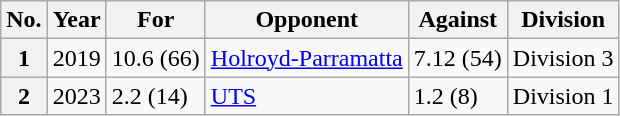<table class="wikitable sortable">
<tr>
<th>No.</th>
<th>Year</th>
<th>For</th>
<th>Opponent</th>
<th>Against</th>
<th>Division</th>
</tr>
<tr>
<th>1</th>
<td>2019</td>
<td>10.6 (66)</td>
<td><a href='#'>Holroyd-Parramatta</a></td>
<td>7.12 (54)</td>
<td>Division 3</td>
</tr>
<tr>
<th>2</th>
<td>2023</td>
<td>2.2 (14)</td>
<td><a href='#'>UTS</a></td>
<td>1.2 (8)</td>
<td>Division 1</td>
</tr>
</table>
